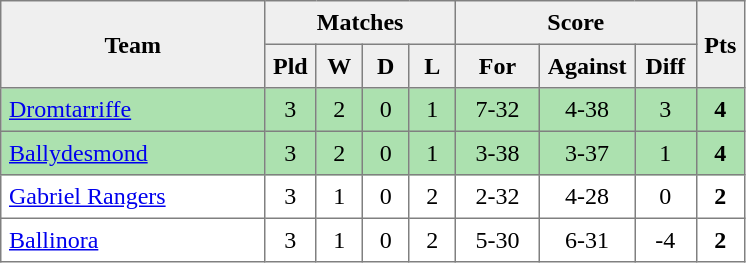<table style=border-collapse:collapse border=1 cellspacing=0 cellpadding=5>
<tr align=center bgcolor=#efefef>
<th rowspan=2 width=165>Team</th>
<th colspan=4>Matches</th>
<th colspan=3>Score</th>
<th rowspan=2width=20>Pts</th>
</tr>
<tr align=center bgcolor=#efefef>
<th width=20>Pld</th>
<th width=20>W</th>
<th width=20>D</th>
<th width=20>L</th>
<th width=45>For</th>
<th width=45>Against</th>
<th width=30>Diff</th>
</tr>
<tr align=center  style="background:#ACE1AF;">
<td style="text-align:left;"><a href='#'>Dromtarriffe</a></td>
<td>3</td>
<td>2</td>
<td>0</td>
<td>1</td>
<td>7-32</td>
<td>4-38</td>
<td>3</td>
<td><strong>4</strong></td>
</tr>
<tr align=center style="background:#ACE1AF;">
<td style="text-align:left;"><a href='#'>Ballydesmond</a></td>
<td>3</td>
<td>2</td>
<td>0</td>
<td>1</td>
<td>3-38</td>
<td>3-37</td>
<td>1</td>
<td><strong>4</strong></td>
</tr>
<tr align=center>
<td style="text-align:left;"><a href='#'>Gabriel Rangers</a></td>
<td>3</td>
<td>1</td>
<td>0</td>
<td>2</td>
<td>2-32</td>
<td>4-28</td>
<td>0</td>
<td><strong>2</strong></td>
</tr>
<tr align=center>
<td style="text-align:left;"><a href='#'>Ballinora</a></td>
<td>3</td>
<td>1</td>
<td>0</td>
<td>2</td>
<td>5-30</td>
<td>6-31</td>
<td>-4</td>
<td><strong>2</strong></td>
</tr>
</table>
